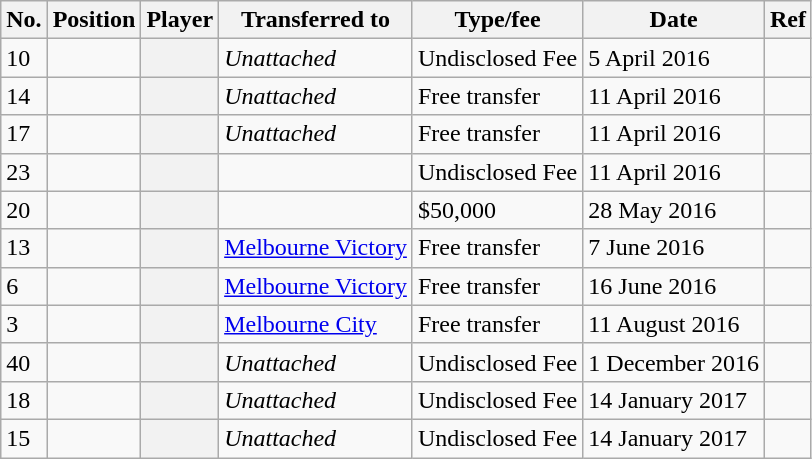<table class="wikitable plainrowheaders sortable" style="text-align:center; text-align:left">
<tr>
<th scope="col">No.</th>
<th scope="col">Position</th>
<th scope="col">Player</th>
<th scope="col">Transferred to</th>
<th scope="col">Type/fee</th>
<th scope="col">Date</th>
<th scope="col" class="unsortable">Ref</th>
</tr>
<tr>
<td>10</td>
<td></td>
<th scope="row"></th>
<td><em>Unattached</em></td>
<td>Undisclosed Fee</td>
<td>5 April 2016</td>
<td></td>
</tr>
<tr>
<td>14</td>
<td></td>
<th scope="row"></th>
<td><em>Unattached</em></td>
<td>Free transfer</td>
<td>11 April 2016</td>
<td></td>
</tr>
<tr>
<td>17</td>
<td></td>
<th scope="row"></th>
<td><em>Unattached</em></td>
<td>Free transfer</td>
<td>11 April 2016</td>
<td></td>
</tr>
<tr>
<td>23</td>
<td></td>
<th scope="row"></th>
<td></td>
<td>Undisclosed Fee</td>
<td>11 April 2016</td>
<td></td>
</tr>
<tr>
<td>20</td>
<td></td>
<th scope="row"></th>
<td></td>
<td>$50,000</td>
<td>28 May 2016</td>
<td></td>
</tr>
<tr>
<td>13</td>
<td></td>
<th scope="row"></th>
<td><a href='#'>Melbourne Victory</a></td>
<td>Free transfer</td>
<td>7 June 2016</td>
<td></td>
</tr>
<tr>
<td>6</td>
<td></td>
<th scope="row"></th>
<td><a href='#'>Melbourne Victory</a></td>
<td>Free transfer</td>
<td>16 June 2016</td>
<td></td>
</tr>
<tr>
<td>3</td>
<td></td>
<th scope="row"></th>
<td><a href='#'>Melbourne City</a></td>
<td>Free transfer</td>
<td>11 August 2016</td>
<td></td>
</tr>
<tr>
<td>40</td>
<td></td>
<th scope="row"></th>
<td><em>Unattached</em></td>
<td>Undisclosed Fee</td>
<td>1 December 2016</td>
<td></td>
</tr>
<tr>
<td>18</td>
<td></td>
<th scope="row"></th>
<td><em>Unattached</em></td>
<td>Undisclosed Fee</td>
<td>14 January 2017</td>
<td></td>
</tr>
<tr>
<td>15</td>
<td></td>
<th scope="row"></th>
<td><em>Unattached</em></td>
<td>Undisclosed Fee</td>
<td>14 January 2017</td>
<td></td>
</tr>
</table>
